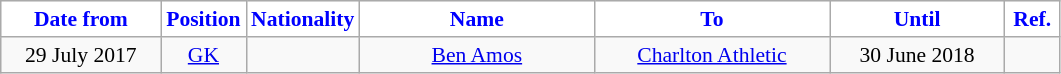<table class="wikitable"  style="text-align:center; font-size:90%; ">
<tr>
<th style="background:#FFFFFF; color:#0000FF; width:100px;">Date from</th>
<th style="background:#FFFFFF; color:#0000FF; width:50px;">Position</th>
<th style="background:#FFFFFF; color:#0000FF; width:50px;">Nationality</th>
<th style="background:#FFFFFF; color:#0000FF; width:150px;">Name</th>
<th style="background:#FFFFFF; color:#0000FF; width:150px;">To</th>
<th style="background:#FFFFFF; color:#0000FF; width:110px;">Until</th>
<th style="background:#FFFFFF; color:#0000FF; width:30px;">Ref.</th>
</tr>
<tr>
<td>29 July 2017</td>
<td><a href='#'>GK</a></td>
<td></td>
<td><a href='#'>Ben Amos</a></td>
<td><a href='#'>Charlton Athletic</a></td>
<td>30 June 2018</td>
<td></td>
</tr>
</table>
